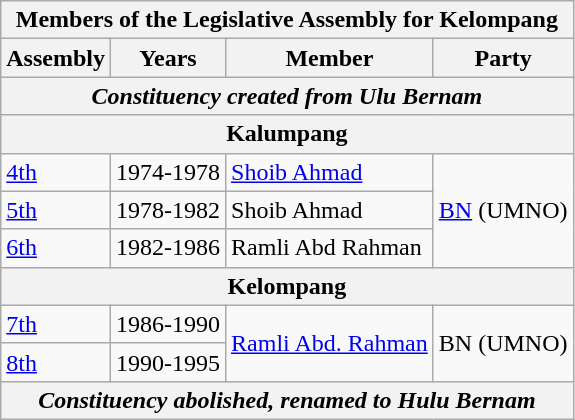<table class=wikitable>
<tr>
<th colspan=4>Members of the Legislative Assembly for Kelompang</th>
</tr>
<tr>
<th>Assembly</th>
<th>Years</th>
<th>Member</th>
<th>Party</th>
</tr>
<tr>
<th colspan=4 align=center><em>Constituency created from Ulu Bernam</em></th>
</tr>
<tr>
<th colspan=4 align=center>Kalumpang</th>
</tr>
<tr>
<td><a href='#'>4th</a></td>
<td>1974-1978</td>
<td><a href='#'>Shoib Ahmad</a></td>
<td rowspan=3><a href='#'>BN</a> (UMNO)</td>
</tr>
<tr>
<td><a href='#'>5th</a></td>
<td>1978-1982</td>
<td>Shoib Ahmad</td>
</tr>
<tr>
<td><a href='#'>6th</a></td>
<td>1982-1986</td>
<td>Ramli Abd Rahman</td>
</tr>
<tr>
<th colspan=4 align=center>Kelompang</th>
</tr>
<tr>
<td><a href='#'>7th</a></td>
<td>1986-1990</td>
<td rowspan=2><a href='#'>Ramli Abd. Rahman</a></td>
<td rowspan=2>BN (UMNO)</td>
</tr>
<tr>
<td><a href='#'>8th</a></td>
<td>1990-1995</td>
</tr>
<tr>
<th colspan=4 align=center><em>Constituency abolished, renamed to Hulu Bernam</em></th>
</tr>
</table>
